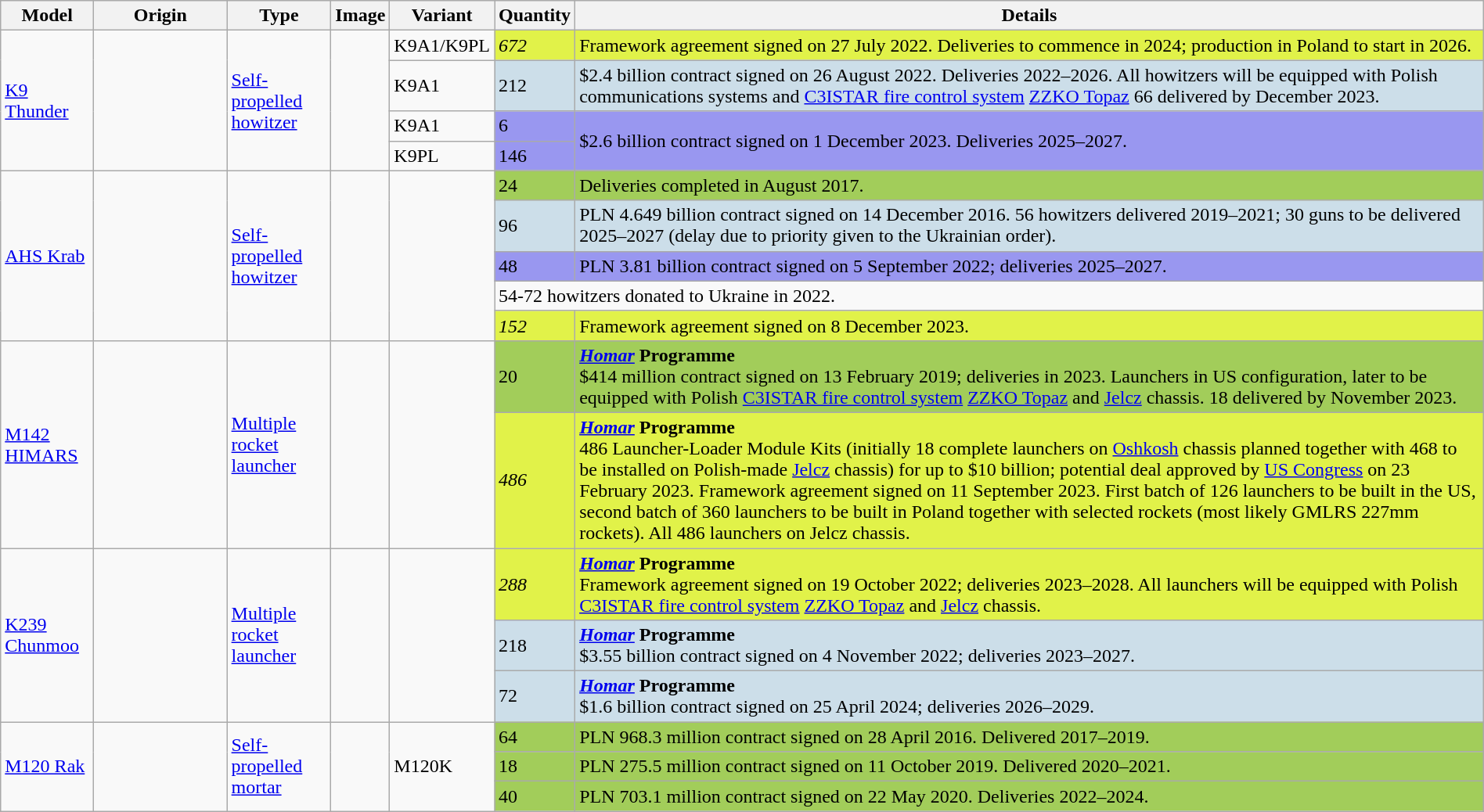<table class="wikitable" width="100%">
<tr>
<th>Model</th>
<th width="9%">Origin</th>
<th>Type</th>
<th>Image</th>
<th>Variant</th>
<th>Quantity</th>
<th>Details</th>
</tr>
<tr>
<td rowspan=4><a href='#'>K9 Thunder</a></td>
<td rowspan=4></td>
<td rowspan=4><a href='#'>Self-propelled howitzer</a></td>
<td rowspan=4></td>
<td>K9A1/K9PL</td>
<td style="background:#e1f249"><em>672</em></td>
<td style="background:#e1f249">Framework agreement signed on 27 July 2022. Deliveries to commence in 2024; production in Poland to start in 2026.</td>
</tr>
<tr>
<td>K9A1</td>
<td style="background:#ccdee9">212</td>
<td style="background:#ccdee9">$2.4 billion contract signed on 26 August 2022. Deliveries 2022–2026. All howitzers will be equipped with Polish communications systems and <a href='#'>C3ISTAR fire control system</a> <a href='#'>ZZKO Topaz</a> 66 delivered by December 2023.</td>
</tr>
<tr>
<td>K9A1</td>
<td style="background:#9997f0">6</td>
<td rowspan=2 style="background:#9997f0">$2.6 billion contract signed on 1 December 2023. Deliveries 2025–2027.</td>
</tr>
<tr>
<td>K9PL</td>
<td style="background:#9997f0">146</td>
</tr>
<tr>
<td rowspan=5><a href='#'>AHS Krab</a></td>
<td rowspan=5></td>
<td rowspan=5><a href='#'>Self-propelled howitzer</a></td>
<td rowspan=5></td>
<td rowspan=5></td>
<td style="background:#a2cd5a">24</td>
<td style="background:#a2cd5a">Deliveries completed in August 2017.</td>
</tr>
<tr>
<td style="background:#ccdee9">96</td>
<td style="background:#ccdee9">PLN 4.649 billion contract signed on 14 December 2016. 56 howitzers delivered 2019–2021; 30 guns to be delivered 2025–2027 (delay due to priority given to the Ukrainian order).</td>
</tr>
<tr>
<td style="background:#9997f0">48</td>
<td style="background:#9997f0">PLN 3.81 billion contract signed on 5 September 2022; deliveries 2025–2027.</td>
</tr>
<tr>
<td colspan=2>54-72 howitzers donated to Ukraine in 2022.</td>
</tr>
<tr>
<td style="background:#e1f249"><em>152</em></td>
<td style="background:#e1f249">Framework agreement signed on 8 December 2023.</td>
</tr>
<tr>
<td rowspan=2><a href='#'>M142 HIMARS</a></td>
<td rowspan=2></td>
<td rowspan=2><a href='#'>Multiple rocket launcher</a></td>
<td rowspan=2></td>
<td rowspan=2></td>
<td style="background:#a2cd5a">20</td>
<td style="background:#a2cd5a"><strong><a href='#'><em>Homar</em></a> Programme</strong><br>$414 million contract signed on 13 February 2019; deliveries in 2023. Launchers in US configuration, later to be equipped with Polish <a href='#'>C3ISTAR fire control system</a> <a href='#'>ZZKO Topaz</a> and <a href='#'>Jelcz</a> chassis. 18 delivered by November 2023.</td>
</tr>
<tr>
<td style="background:#e1f249"><em>486</em></td>
<td style="background:#e1f249"><strong><a href='#'><em>Homar</em></a> Programme</strong><br>486 Launcher-Loader Module Kits (initially 18 complete launchers on <a href='#'>Oshkosh</a> chassis planned together with 468 to be installed on Polish-made <a href='#'>Jelcz</a> chassis) for up to $10 billion; potential deal approved by <a href='#'>US Congress</a> on 23 February 2023. Framework agreement signed on 11 September 2023. First batch of 126 launchers to be built in the US, second batch of 360 launchers to be built in Poland together with selected rockets (most likely GMLRS 227mm rockets). All 486 launchers on Jelcz chassis.</td>
</tr>
<tr>
<td rowspan=3><a href='#'>K239 Chunmoo</a></td>
<td rowspan=3></td>
<td rowspan=3><a href='#'>Multiple rocket launcher</a></td>
<td rowspan=3></td>
<td rowspan=3></td>
<td style="background:#e1f249"><em>288</em></td>
<td style="background:#e1f249"><strong><a href='#'><em>Homar</em></a> Programme</strong><br>Framework agreement signed on 19 October 2022; deliveries 2023–2028. All launchers will be equipped with Polish <a href='#'>C3ISTAR fire control system</a> <a href='#'>ZZKO Topaz</a> and <a href='#'>Jelcz</a> chassis.</td>
</tr>
<tr>
<td style="background:#ccdee9">218</td>
<td style="background:#ccdee9"><strong><a href='#'><em>Homar</em></a> Programme</strong><br>$3.55 billion contract signed on 4 November 2022; deliveries 2023–2027.</td>
</tr>
<tr>
<td style="background:#ccdee9">72</td>
<td style="background:#ccdee9"><strong><a href='#'><em>Homar</em></a> Programme</strong><br>$1.6 billion contract signed on 25 April 2024; deliveries 2026–2029.</td>
</tr>
<tr>
<td rowspan=3><a href='#'>M120 Rak</a></td>
<td rowspan=3></td>
<td rowspan=3><a href='#'>Self-propelled mortar</a></td>
<td rowspan=3></td>
<td rowspan=3>M120K</td>
<td style="background:#a2cd5a">64</td>
<td style="background:#a2cd5a">PLN 968.3 million contract signed on 28 April 2016. Delivered 2017–2019.</td>
</tr>
<tr>
<td style="background:#a2cd5a">18</td>
<td style="background:#a2cd5a">PLN 275.5 million contract signed on 11 October 2019. Delivered 2020–2021.</td>
</tr>
<tr>
<td style="background:#a2cd5a">40</td>
<td style="background:#a2cd5a">PLN 703.1 million contract signed on 22 May 2020. Deliveries 2022–2024.</td>
</tr>
</table>
